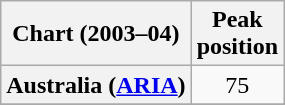<table class="wikitable sortable plainrowheaders" style="text-align:center;">
<tr>
<th scope="col">Chart (2003–04)</th>
<th scope="col">Peak<br>position</th>
</tr>
<tr>
<th scope="row">Australia (<a href='#'>ARIA</a>)<br></th>
<td>75</td>
</tr>
<tr>
</tr>
<tr>
</tr>
<tr>
</tr>
<tr>
</tr>
</table>
